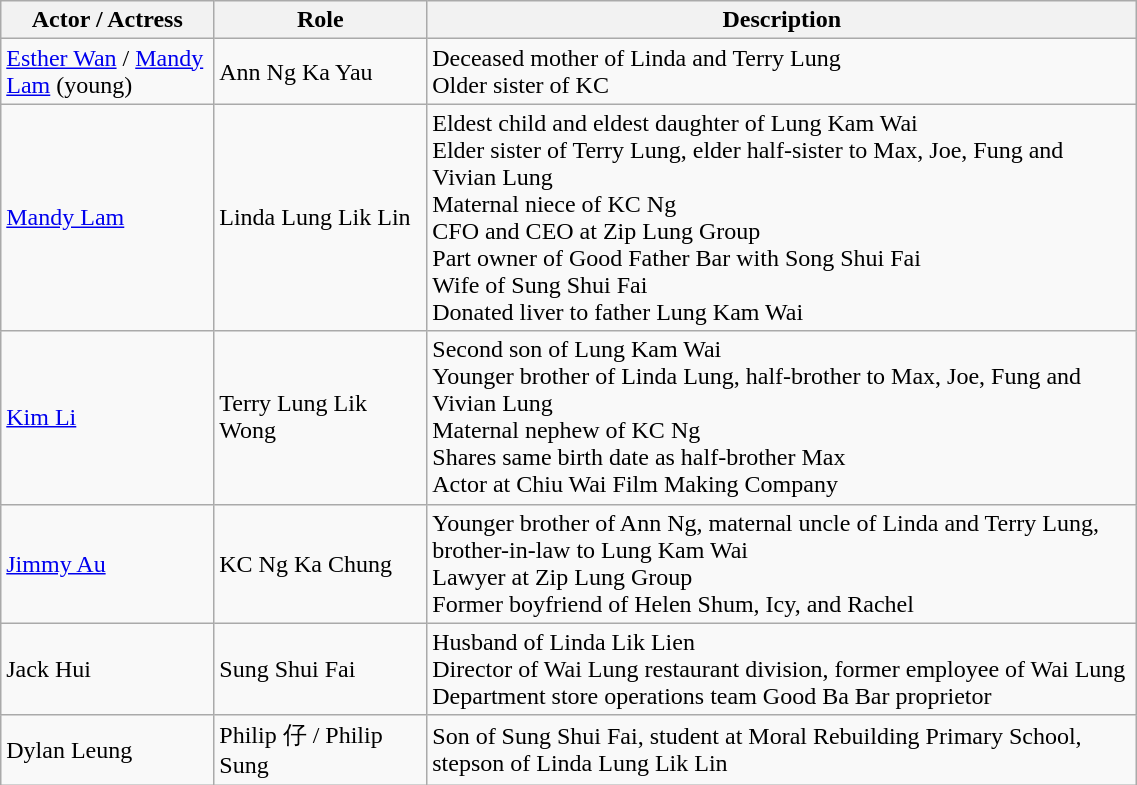<table class="wikitable" style="width:60%;">
<tr>
<th style="width:12%">Actor / Actress</th>
<th style="width:12%">Role</th>
<th style="width:40%">Description</th>
</tr>
<tr>
<td><a href='#'>Esther Wan</a> / <a href='#'>Mandy Lam</a> (young)</td>
<td>Ann Ng Ka Yau</td>
<td>Deceased mother of Linda and Terry Lung<br> Older sister of KC</td>
</tr>
<tr>
<td><a href='#'>Mandy Lam</a></td>
<td>Linda Lung Lik Lin</td>
<td>Eldest child and eldest daughter of Lung Kam Wai <br> Elder sister of Terry Lung, elder half-sister to Max, Joe, Fung and Vivian Lung <br> Maternal niece of KC Ng <br> CFO and CEO at Zip Lung Group <br> Part owner of Good Father Bar with Song Shui Fai <br> Wife of Sung Shui Fai <br>  Donated liver to father Lung Kam Wai</td>
</tr>
<tr>
<td><a href='#'>Kim Li</a></td>
<td>Terry Lung Lik Wong</td>
<td>Second son of Lung Kam Wai <br> Younger brother of Linda Lung, half-brother to Max, Joe, Fung and Vivian Lung <br> Maternal nephew of KC Ng <br> Shares same birth date as half-brother Max <br> Actor at Chiu Wai Film Making Company</td>
</tr>
<tr>
<td><a href='#'>Jimmy Au</a></td>
<td>KC Ng Ka Chung</td>
<td>Younger brother of Ann Ng, maternal uncle of Linda and Terry Lung, brother-in-law to Lung Kam Wai <br> Lawyer at Zip Lung Group <br> Former boyfriend of Helen Shum, Icy, and Rachel</td>
</tr>
<tr>
<td>Jack Hui</td>
<td>Sung Shui Fai</td>
<td>Husband of Linda Lik Lien <br> Director of Wai Lung restaurant division, former employee of Wai Lung Department store operations team Good Ba Bar proprietor</td>
</tr>
<tr>
<td>Dylan Leung</td>
<td>Philip 仔 / Philip Sung</td>
<td>Son of Sung Shui Fai, student at Moral Rebuilding Primary School, stepson of Linda Lung Lik Lin</td>
</tr>
</table>
